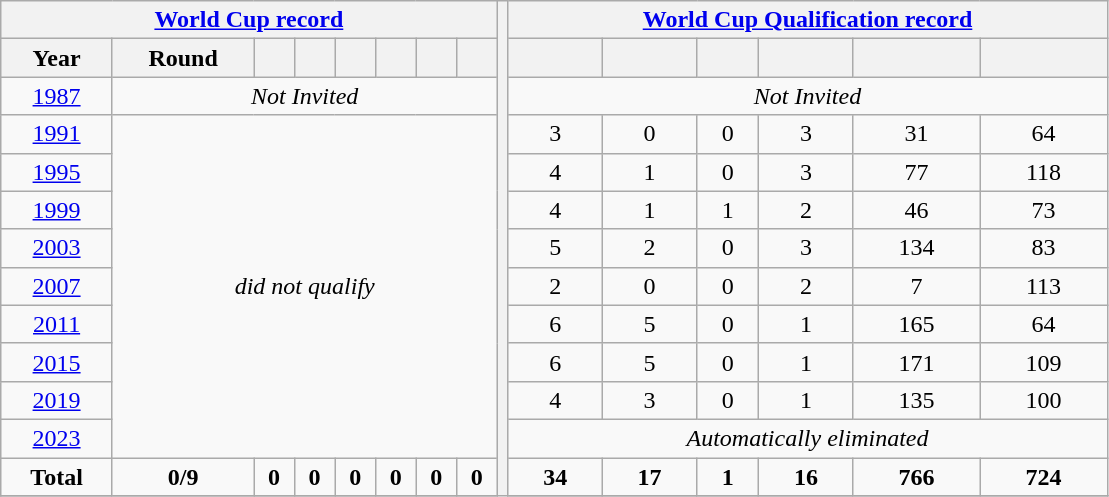<table class="wikitable" style="text-align: center;">
<tr>
<th colspan=8><a href='#'>World Cup record</a></th>
<th width=1% rowspan=25></th>
<th colspan=6><a href='#'>World Cup Qualification record</a></th>
</tr>
<tr>
<th>Year</th>
<th>Round</th>
<th></th>
<th></th>
<th></th>
<th></th>
<th></th>
<th></th>
<th></th>
<th></th>
<th></th>
<th></th>
<th></th>
<th></th>
</tr>
<tr>
<td> <a href='#'>1987</a></td>
<td colspan=7><em>Not Invited</em></td>
<td colspan=6><em>Not Invited</em></td>
</tr>
<tr>
<td> <a href='#'>1991</a></td>
<td rowspan=9 colspan=7><em>did not qualify</em></td>
<td>3</td>
<td>0</td>
<td>0</td>
<td>3</td>
<td>31</td>
<td>64</td>
</tr>
<tr>
<td> <a href='#'>1995</a></td>
<td>4</td>
<td>1</td>
<td>0</td>
<td>3</td>
<td>77</td>
<td>118</td>
</tr>
<tr>
<td> <a href='#'>1999</a></td>
<td>4</td>
<td>1</td>
<td>1</td>
<td>2</td>
<td>46</td>
<td>73</td>
</tr>
<tr>
<td> <a href='#'>2003</a></td>
<td>5</td>
<td>2</td>
<td>0</td>
<td>3</td>
<td>134</td>
<td>83</td>
</tr>
<tr>
<td> <a href='#'>2007</a></td>
<td>2</td>
<td>0</td>
<td>0</td>
<td>2</td>
<td>7</td>
<td>113</td>
</tr>
<tr>
<td> <a href='#'>2011</a></td>
<td>6</td>
<td>5</td>
<td>0</td>
<td>1</td>
<td>165</td>
<td>64</td>
</tr>
<tr>
<td> <a href='#'>2015</a></td>
<td>6</td>
<td>5</td>
<td>0</td>
<td>1</td>
<td>171</td>
<td>109</td>
</tr>
<tr>
<td> <a href='#'>2019</a></td>
<td>4</td>
<td>3</td>
<td>0</td>
<td>1</td>
<td>135</td>
<td>100</td>
</tr>
<tr>
<td> <a href='#'>2023</a></td>
<td colspan=6><em>Automatically eliminated</em></td>
</tr>
<tr>
<td><strong>Total</strong></td>
<td><strong>0/9</strong></td>
<td><strong>0</strong></td>
<td><strong>0</strong></td>
<td><strong>0</strong></td>
<td><strong>0</strong></td>
<td><strong>0</strong></td>
<td><strong>0</strong></td>
<td><strong>34</strong></td>
<td><strong>17</strong></td>
<td><strong>1</strong></td>
<td><strong>16</strong></td>
<td><strong>766</strong></td>
<td><strong>724</strong></td>
</tr>
<tr>
</tr>
</table>
